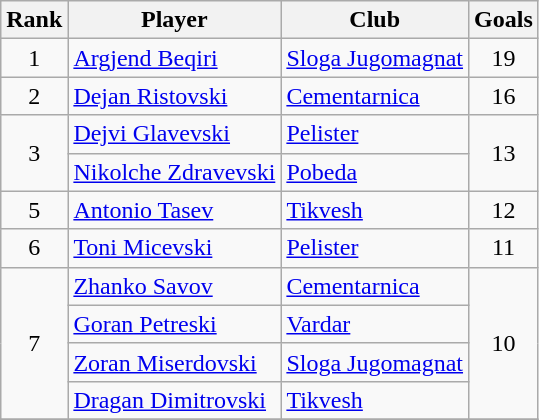<table class="wikitable" style="text-align:center">
<tr>
<th>Rank</th>
<th>Player</th>
<th>Club</th>
<th>Goals</th>
</tr>
<tr>
<td>1</td>
<td align="left"> <a href='#'>Argjend Beqiri</a></td>
<td align="left"><a href='#'>Sloga Jugomagnat</a></td>
<td>19</td>
</tr>
<tr>
<td>2</td>
<td align="left"> <a href='#'>Dejan Ristovski</a></td>
<td align="left"><a href='#'>Cementarnica</a></td>
<td>16</td>
</tr>
<tr>
<td rowspan="2">3</td>
<td align="left"> <a href='#'>Dejvi Glavevski</a></td>
<td align="left"><a href='#'>Pelister</a></td>
<td rowspan="2">13</td>
</tr>
<tr>
<td align="left"> <a href='#'>Nikolche Zdravevski</a></td>
<td align="left"><a href='#'>Pobeda</a></td>
</tr>
<tr>
<td>5</td>
<td align="left"> <a href='#'>Antonio Tasev</a></td>
<td align="left"><a href='#'>Tikvesh</a></td>
<td>12</td>
</tr>
<tr>
<td>6</td>
<td align="left"> <a href='#'>Toni Micevski</a></td>
<td align="left"><a href='#'>Pelister</a></td>
<td>11</td>
</tr>
<tr>
<td rowspan="4">7</td>
<td align="left"> <a href='#'>Zhanko Savov</a></td>
<td align="left"><a href='#'>Cementarnica</a></td>
<td rowspan="4">10</td>
</tr>
<tr>
<td align="left"> <a href='#'>Goran Petreski</a></td>
<td align="left"><a href='#'>Vardar</a></td>
</tr>
<tr>
<td align="left"> <a href='#'>Zoran Miserdovski</a></td>
<td align="left"><a href='#'>Sloga Jugomagnat</a></td>
</tr>
<tr>
<td align="left"> <a href='#'>Dragan Dimitrovski</a></td>
<td align="left"><a href='#'>Tikvesh</a></td>
</tr>
<tr>
</tr>
</table>
